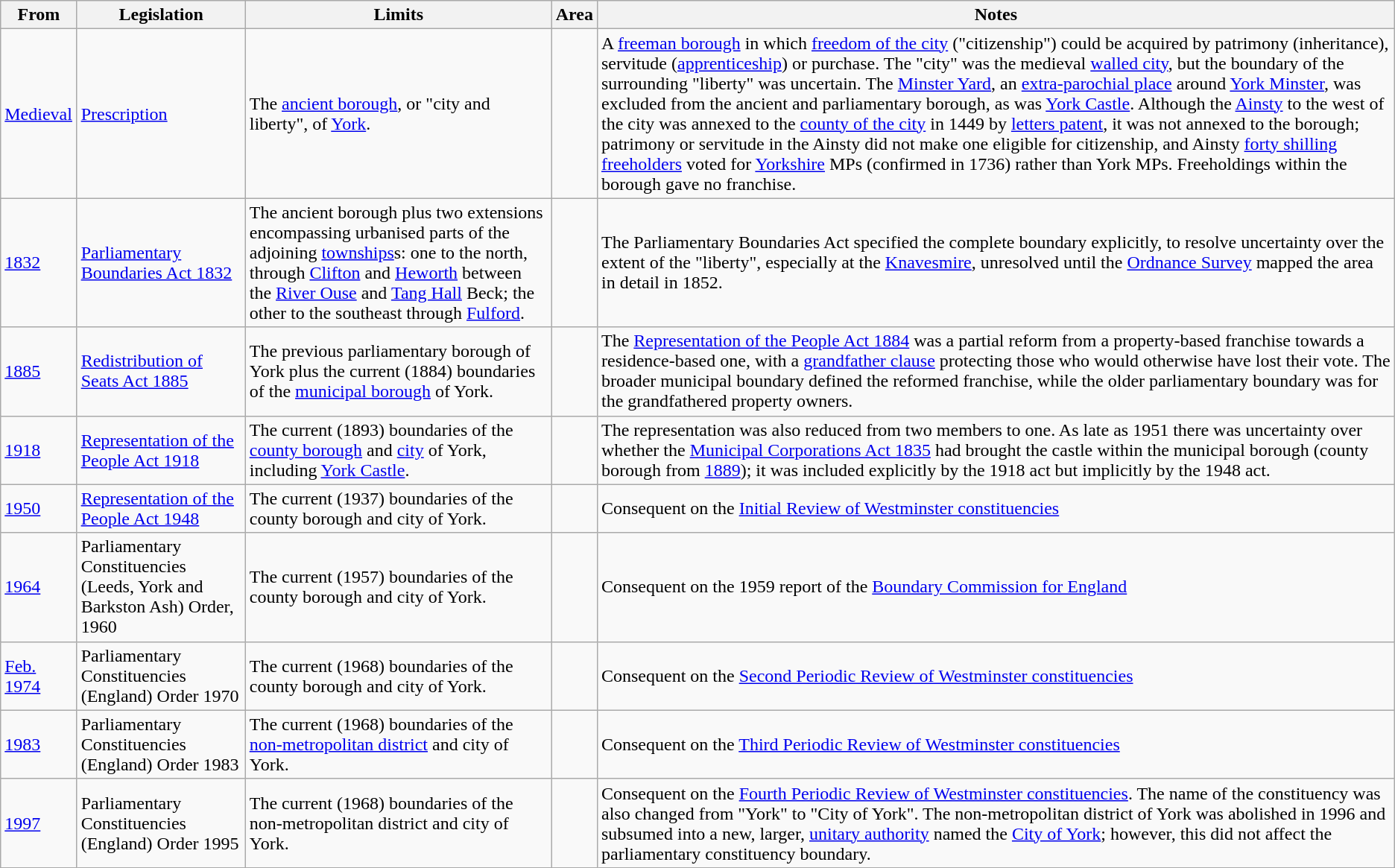<table class="wikitable">
<tr>
<th>From</th>
<th>Legislation</th>
<th>Limits</th>
<th>Area</th>
<th>Notes</th>
</tr>
<tr>
<td><a href='#'>Medieval</a></td>
<td><a href='#'>Prescription</a></td>
<td>The <a href='#'>ancient borough</a>, or "city and liberty", of <a href='#'>York</a>.</td>
<td></td>
<td>A <a href='#'>freeman borough</a> in which <a href='#'>freedom of the city</a> ("citizenship") could be acquired by patrimony (inheritance), servitude (<a href='#'>apprenticeship</a>) or purchase. The "city" was the medieval <a href='#'>walled city</a>, but the boundary of the surrounding "liberty" was uncertain. The <a href='#'>Minster Yard</a>, an <a href='#'>extra-parochial place</a> around <a href='#'>York Minster</a>, was excluded from the ancient and parliamentary borough, as was <a href='#'>York Castle</a>.  Although the <a href='#'>Ainsty</a> to the west of the city was annexed to the <a href='#'>county of the city</a> in 1449 by <a href='#'>letters patent</a>, it was not annexed to the borough; patrimony or servitude in the Ainsty did not make one eligible for citizenship, and Ainsty <a href='#'>forty shilling freeholders</a> voted for <a href='#'>Yorkshire</a> MPs (confirmed in 1736) rather than York MPs. Freeholdings within the borough gave no franchise.</td>
</tr>
<tr>
<td><a href='#'>1832</a></td>
<td><a href='#'>Parliamentary Boundaries Act 1832</a></td>
<td>The ancient borough plus two extensions encompassing urbanised parts of the adjoining <a href='#'>townships</a>s: one to the north, through <a href='#'>Clifton</a> and <a href='#'>Heworth</a> between the <a href='#'>River Ouse</a> and <a href='#'>Tang Hall</a> Beck; the other to the southeast through <a href='#'>Fulford</a>.</td>
<td></td>
<td>The Parliamentary Boundaries Act specified the complete boundary explicitly, to resolve uncertainty over the extent of the "liberty", especially at the <a href='#'>Knavesmire</a>, unresolved until the <a href='#'>Ordnance Survey</a> mapped the area in detail in 1852.</td>
</tr>
<tr>
<td><a href='#'>1885</a></td>
<td><a href='#'>Redistribution of Seats Act 1885</a></td>
<td>The previous parliamentary borough of York plus the current (1884) boundaries of the <a href='#'>municipal borough</a> of York.</td>
<td></td>
<td>The <a href='#'>Representation of the People Act 1884</a> was a partial reform from a property-based franchise towards a residence-based one, with a <a href='#'>grandfather clause</a> protecting those who would otherwise have lost their vote. The broader municipal boundary defined the reformed franchise, while the older parliamentary boundary was for the grandfathered property owners.</td>
</tr>
<tr>
<td><a href='#'>1918</a></td>
<td><a href='#'>Representation of the People Act 1918</a></td>
<td>The current (1893) boundaries of the <a href='#'>county borough</a> and <a href='#'>city</a> of York, including <a href='#'>York Castle</a>.</td>
<td></td>
<td>The representation was also reduced from two members to one. As late as 1951 there was uncertainty over whether the <a href='#'>Municipal Corporations Act 1835</a> had brought the castle within the municipal borough (county borough from <a href='#'>1889</a>); it was included explicitly by the 1918 act but implicitly by the 1948 act.</td>
</tr>
<tr>
<td><a href='#'>1950</a></td>
<td><a href='#'>Representation of the People Act 1948</a></td>
<td>The current (1937) boundaries of the county borough and city of York.</td>
<td></td>
<td>Consequent on the <a href='#'>Initial Review of Westminster constituencies</a></td>
</tr>
<tr>
<td><a href='#'>1964</a></td>
<td>Parliamentary Constituencies (Leeds, York and Barkston Ash) Order, 1960</td>
<td>The current (1957) boundaries of the county borough and city of York.</td>
<td></td>
<td>Consequent on the 1959 report of the <a href='#'>Boundary Commission for England</a></td>
</tr>
<tr>
<td><a href='#'>Feb. 1974</a></td>
<td>Parliamentary Constituencies (England) Order 1970</td>
<td>The current (1968) boundaries of the county borough and city of York.</td>
<td></td>
<td>Consequent on the <a href='#'>Second Periodic Review of Westminster constituencies</a></td>
</tr>
<tr>
<td><a href='#'>1983</a></td>
<td>Parliamentary Constituencies (England) Order 1983</td>
<td>The current (1968) boundaries of the <a href='#'>non-metropolitan district</a> and city of York.</td>
<td></td>
<td>Consequent on the <a href='#'>Third Periodic Review of Westminster constituencies</a></td>
</tr>
<tr>
<td><a href='#'>1997</a></td>
<td>Parliamentary Constituencies (England) Order 1995</td>
<td>The current (1968) boundaries of the non-metropolitan district and city of York.</td>
<td></td>
<td>Consequent on the <a href='#'>Fourth Periodic Review of Westminster constituencies</a>. The name of the constituency was also changed from "York" to "City of York". The non-metropolitan district of York was abolished in 1996 and subsumed into a new, larger, <a href='#'>unitary authority</a> named the <a href='#'>City of York</a>; however, this did not affect the parliamentary constituency boundary.</td>
</tr>
</table>
